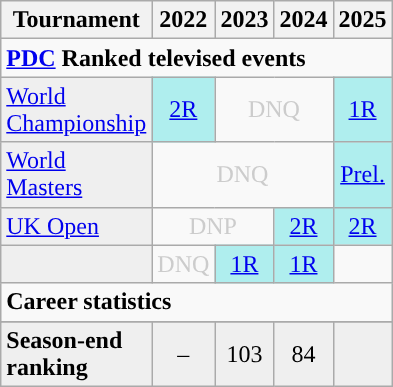<table class="wikitable" style="width:20%; margin:0">
<tr>
<th>Tournament</th>
<th>2022</th>
<th>2023</th>
<th>2024</th>
<th>2025</th>
</tr>
<tr>
<td colspan="15" style="text-align:left"><strong><a href='#'>PDC</a> Ranked televised events</strong></td>
</tr>
<tr>
<td style="background:#efefef;"><a href='#'>World Championship</a></td>
<td style="text-align:center; background:#afeeee;"><a href='#'>2R</a></td>
<td colspan="2" style="text-align:center; color:#ccc;">DNQ</td>
<td style="text-align:center; background:#afeeee;"><a href='#'>1R</a></td>
</tr>
<tr>
<td style="background:#efefef;"><a href='#'>World Masters</a></td>
<td colspan="3" style="text-align:center; color:#ccc;">DNQ</td>
<td style="text-align:center; background:#afeeee;"><a href='#'>Prel.</a></td>
</tr>
<tr>
<td style="background:#efefef;"><a href='#'>UK Open</a></td>
<td colspan="2" style="text-align:center; color:#ccc;">DNP</td>
<td style="text-align:center; background:#afeeee;"><a href='#'>2R</a></td>
<td style="text-align:center; background:#afeeee;"><a href='#'>2R</a></td>
</tr>
<tr>
<td style="background:#efefef;"></td>
<td style="text-align:center; color:#ccc;">DNQ</td>
<td style="text-align:center; background:#afeeee;"><a href='#'>1R</a></td>
<td style="text-align:center; background:#afeeee;"><a href='#'>1R</a></td>
<td></td>
</tr>
<tr>
<td colspan="15" align="left"><strong>Career statistics</strong></td>
</tr>
<tr>
</tr>
<tr bgcolor="efefef">
<td align="left"><strong>Season-end ranking</strong></td>
<td style="text-align:center;">–</td>
<td style="text-align:center;">103</td>
<td style="text-align:center;">84</td>
<td></td>
</tr>
</table>
